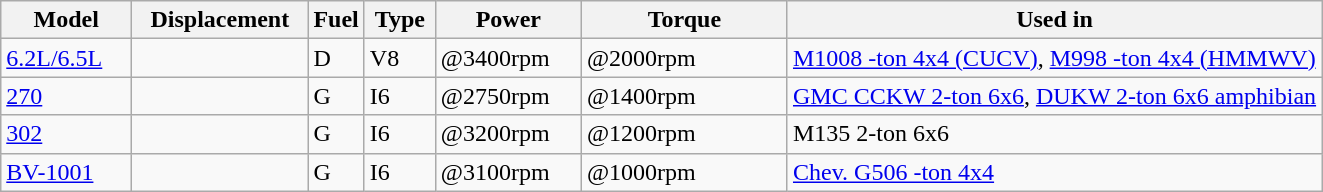<table class="wikitable">
<tr>
<th style="width: 80px;">Model</th>
<th style="width: 110px;">Displacement</th>
<th style="width: 30px;">Fuel</th>
<th style="width: 40px;">Type</th>
<th style="width: 90px;">Power</th>
<th style="width: 130px;">Torque</th>
<th>Used in</th>
</tr>
<tr>
<td><a href='#'>6.2L/6.5L</a></td>
<td></td>
<td>D</td>
<td>V8</td>
<td> @3400rpm</td>
<td> @2000rpm</td>
<td><a href='#'>M1008 -ton 4x4 (CUCV)</a>, <a href='#'>M998 -ton 4x4 (HMMWV)</a></td>
</tr>
<tr>
<td><a href='#'>270</a></td>
<td></td>
<td>G</td>
<td>I6</td>
<td> @2750rpm</td>
<td> @1400rpm</td>
<td><a href='#'>GMC CCKW 2-ton 6x6</a>, <a href='#'>DUKW 2-ton 6x6 amphibian</a></td>
</tr>
<tr>
<td><a href='#'>302</a></td>
<td></td>
<td>G</td>
<td>I6</td>
<td> @3200rpm</td>
<td> @1200rpm</td>
<td>M135 2-ton 6x6</td>
</tr>
<tr>
<td><a href='#'>BV-1001</a></td>
<td></td>
<td>G</td>
<td>I6</td>
<td> @3100rpm</td>
<td> @1000rpm</td>
<td><a href='#'>Chev. G506 -ton 4x4</a></td>
</tr>
</table>
